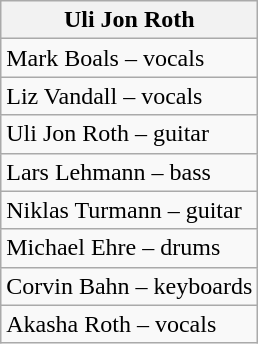<table class="wikitable">
<tr>
<th>Uli Jon Roth</th>
</tr>
<tr>
<td>Mark Boals – vocals</td>
</tr>
<tr>
<td>Liz Vandall – vocals</td>
</tr>
<tr>
<td>Uli Jon Roth – guitar</td>
</tr>
<tr>
<td>Lars Lehmann – bass</td>
</tr>
<tr>
<td>Niklas Turmann – guitar</td>
</tr>
<tr>
<td>Michael Ehre – drums</td>
</tr>
<tr>
<td>Corvin Bahn – keyboards</td>
</tr>
<tr>
<td>Akasha Roth – vocals</td>
</tr>
</table>
